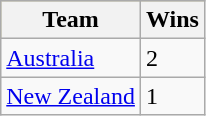<table class="wikitable">
<tr bgcolor=#bdb76b>
<th>Team</th>
<th>Wins</th>
</tr>
<tr>
<td> <a href='#'>Australia</a></td>
<td>2</td>
</tr>
<tr>
<td> <a href='#'>New Zealand</a></td>
<td>1</td>
</tr>
</table>
